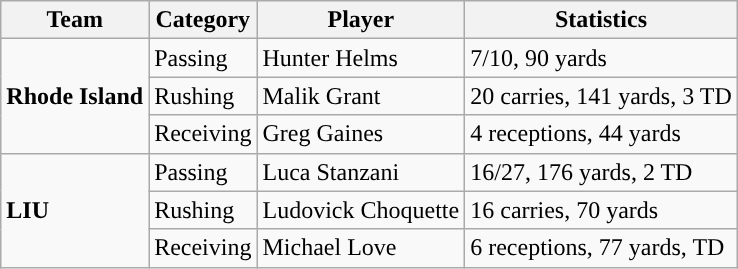<table class="wikitable" style="float: right;">
<tr>
<th>Team</th>
<th>Category</th>
<th>Player</th>
<th>Statistics</th>
</tr>
<tr>
<td rowspan=3><strong>Rhode Island</strong></td>
<td>Passing</td>
<td>Hunter Helms</td>
<td>7/10, 90 yards</td>
</tr>
<tr>
<td>Rushing</td>
<td>Malik Grant</td>
<td>20 carries, 141 yards, 3 TD</td>
</tr>
<tr>
<td>Receiving</td>
<td>Greg Gaines</td>
<td>4 receptions, 44 yards</td>
</tr>
<tr>
<td rowspan=3><strong>LIU</strong></td>
<td>Passing</td>
<td>Luca Stanzani</td>
<td>16/27, 176 yards, 2 TD</td>
</tr>
<tr>
<td>Rushing</td>
<td>Ludovick Choquette</td>
<td>16 carries, 70 yards</td>
</tr>
<tr>
<td>Receiving</td>
<td>Michael Love</td>
<td>6 receptions, 77 yards, TD</td>
</tr>
</table>
